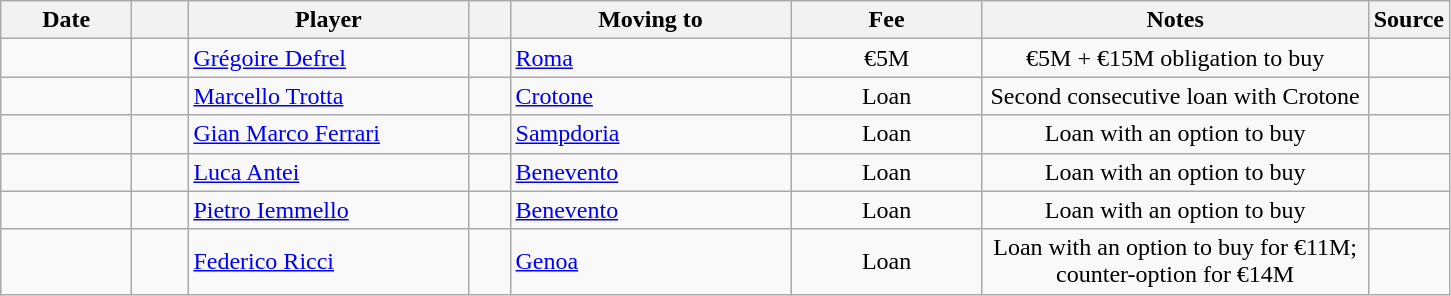<table class="wikitable sortable">
<tr>
<th style="width:80px;">Date</th>
<th style="width:30px;"></th>
<th style="width:180px;">Player</th>
<th style="width:20px;"></th>
<th style="width:180px;">Moving to</th>
<th style="width:120px;" class="unsortable">Fee</th>
<th style="width:250px;" class="unsortable">Notes</th>
<th style="width:20px;">Source</th>
</tr>
<tr>
<td></td>
<td align=center></td>
<td> <a href='#'>Grégoire Defrel</a></td>
<td align=center></td>
<td> <a href='#'>Roma</a></td>
<td align=center>€5M</td>
<td align=center>€5M + €15M obligation to buy</td>
<td></td>
</tr>
<tr>
<td></td>
<td align=center></td>
<td> <a href='#'>Marcello Trotta</a></td>
<td align=center></td>
<td> <a href='#'>Crotone</a></td>
<td align=center>Loan</td>
<td align=center>Second consecutive loan with Crotone</td>
<td></td>
</tr>
<tr>
<td></td>
<td align=center></td>
<td> <a href='#'>Gian Marco Ferrari</a></td>
<td align=center></td>
<td> <a href='#'>Sampdoria</a></td>
<td align=center>Loan</td>
<td align=center>Loan with an option to buy</td>
<td></td>
</tr>
<tr>
<td></td>
<td align=center></td>
<td> <a href='#'>Luca Antei</a></td>
<td align=center></td>
<td> <a href='#'>Benevento</a></td>
<td align=center>Loan</td>
<td align=center>Loan with an option to buy</td>
<td></td>
</tr>
<tr>
<td></td>
<td align=center></td>
<td> <a href='#'>Pietro Iemmello</a></td>
<td align=center></td>
<td> <a href='#'>Benevento</a></td>
<td align=center>Loan</td>
<td align=center>Loan with an option to buy</td>
<td></td>
</tr>
<tr>
<td></td>
<td align=center></td>
<td> <a href='#'>Federico Ricci</a></td>
<td align=center></td>
<td> <a href='#'>Genoa</a></td>
<td align=center>Loan</td>
<td align=center>Loan with an option to buy for €11M; counter-option for €14M</td>
<td></td>
</tr>
</table>
